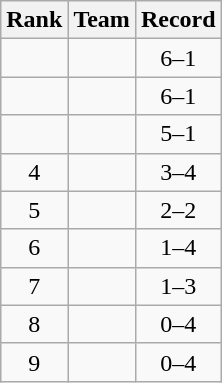<table class=wikitable style="text-align:center">
<tr>
<th>Rank</th>
<th>Team</th>
<th>Record</th>
</tr>
<tr>
<td></td>
<td align=left></td>
<td>6–1</td>
</tr>
<tr>
<td></td>
<td align=left></td>
<td>6–1</td>
</tr>
<tr>
<td></td>
<td align=left></td>
<td>5–1</td>
</tr>
<tr>
<td>4</td>
<td align=left></td>
<td>3–4</td>
</tr>
<tr>
<td>5</td>
<td align=left></td>
<td>2–2</td>
</tr>
<tr>
<td>6</td>
<td align=left></td>
<td>1–4</td>
</tr>
<tr>
<td>7</td>
<td align=left></td>
<td>1–3</td>
</tr>
<tr>
<td>8</td>
<td align=left></td>
<td>0–4</td>
</tr>
<tr>
<td>9</td>
<td align=left></td>
<td>0–4</td>
</tr>
</table>
